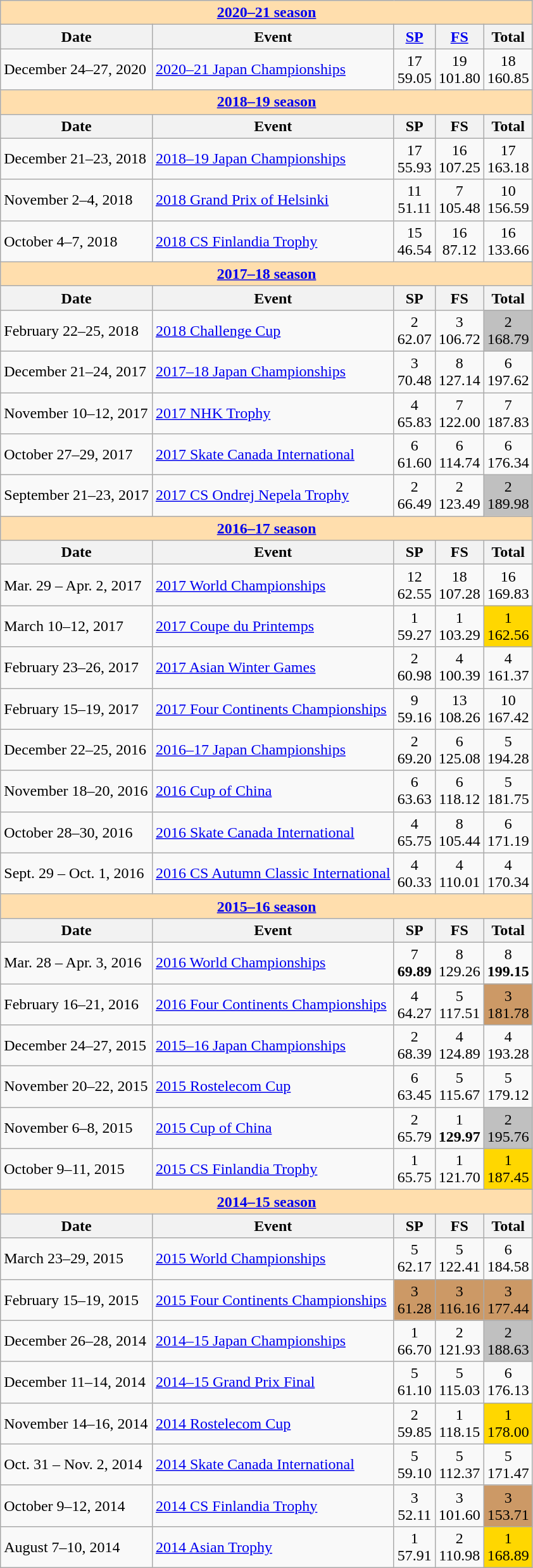<table class="wikitable">
<tr>
<th style="background-color: #ffdead;" colspan=5><a href='#'>2020–21 season</a></th>
</tr>
<tr>
<th>Date</th>
<th>Event</th>
<th><a href='#'>SP</a></th>
<th><a href='#'>FS</a></th>
<th>Total</th>
</tr>
<tr>
<td>December 24–27, 2020</td>
<td><a href='#'>2020–21 Japan Championships</a></td>
<td align=center>17 <br> 59.05</td>
<td align=center>19 <br> 101.80</td>
<td align=center>18 <br> 160.85</td>
</tr>
<tr>
<th style="background-color: #ffdead;" colspan=5><a href='#'>2018–19 season</a></th>
</tr>
<tr>
<th>Date</th>
<th>Event</th>
<th>SP</th>
<th>FS</th>
<th>Total</th>
</tr>
<tr>
<td>December 21–23, 2018</td>
<td><a href='#'>2018–19 Japan Championships</a></td>
<td align=center>17<br>55.93</td>
<td align=center>16<br>107.25</td>
<td align=center>17<br>163.18</td>
</tr>
<tr>
<td>November 2–4, 2018</td>
<td><a href='#'>2018 Grand Prix of Helsinki</a></td>
<td align=center>11<br>51.11</td>
<td align=center>7<br>105.48</td>
<td align=center>10<br>156.59</td>
</tr>
<tr>
<td>October 4–7, 2018</td>
<td><a href='#'>2018 CS Finlandia Trophy</a></td>
<td align=center>15<br>46.54</td>
<td align=center>16<br>87.12</td>
<td align=center>16<br>133.66</td>
</tr>
<tr>
<th style="background-color: #ffdead;" colspan=5><a href='#'>2017–18 season</a></th>
</tr>
<tr>
<th>Date</th>
<th>Event</th>
<th>SP</th>
<th>FS</th>
<th>Total</th>
</tr>
<tr>
<td>February 22–25, 2018</td>
<td><a href='#'>2018 Challenge Cup</a></td>
<td align=center>2<br>62.07</td>
<td align=center>3<br>106.72</td>
<td align=center bgcolor=silver>2<br>168.79</td>
</tr>
<tr>
<td>December 21–24, 2017</td>
<td><a href='#'>2017–18 Japan Championships</a></td>
<td align=center>3<br>70.48</td>
<td align=center>8<br>127.14</td>
<td align=center>6<br>197.62</td>
</tr>
<tr>
<td>November 10–12, 2017</td>
<td><a href='#'>2017 NHK Trophy</a></td>
<td align=center>4<br>65.83</td>
<td align=center>7<br>122.00</td>
<td align=center>7<br>187.83</td>
</tr>
<tr>
<td>October 27–29, 2017</td>
<td><a href='#'>2017 Skate Canada International</a></td>
<td align=center>6<br>61.60</td>
<td align=center>6<br>114.74</td>
<td align=center>6<br>176.34</td>
</tr>
<tr>
<td>September 21–23, 2017</td>
<td><a href='#'>2017 CS Ondrej Nepela Trophy</a></td>
<td align=center>2<br>66.49</td>
<td align=center>2<br>123.49</td>
<td align=center bgcolor=silver>2<br>189.98</td>
</tr>
<tr>
<th style="background-color: #ffdead;" colspan=5><a href='#'>2016–17 season</a></th>
</tr>
<tr>
<th>Date</th>
<th>Event</th>
<th>SP</th>
<th>FS</th>
<th>Total</th>
</tr>
<tr>
<td>Mar. 29 – Apr. 2, 2017</td>
<td><a href='#'>2017 World Championships</a></td>
<td align=center>12<br>62.55</td>
<td align=center>18<br>107.28</td>
<td align=center>16<br>169.83</td>
</tr>
<tr>
<td>March 10–12, 2017</td>
<td><a href='#'>2017 Coupe du Printemps</a></td>
<td align=center>1<br>59.27</td>
<td align=center>1<br>103.29</td>
<td align=center bgcolor=gold>1<br>162.56</td>
</tr>
<tr>
<td>February 23–26, 2017</td>
<td><a href='#'>2017 Asian Winter Games</a></td>
<td align=center>2<br>60.98</td>
<td align=center>4<br>100.39</td>
<td align=center>4<br>161.37</td>
</tr>
<tr>
<td>February 15–19, 2017</td>
<td><a href='#'>2017 Four Continents Championships</a></td>
<td align=center>9<br>59.16</td>
<td align=center>13<br>108.26</td>
<td align=center>10<br>167.42</td>
</tr>
<tr>
<td>December 22–25, 2016</td>
<td><a href='#'>2016–17 Japan Championships</a></td>
<td align=center>2<br>69.20</td>
<td align=center>6<br>125.08</td>
<td align=center>5<br>194.28</td>
</tr>
<tr>
<td>November 18–20, 2016</td>
<td><a href='#'>2016 Cup of China</a></td>
<td align=center>6<br>63.63</td>
<td align=center>6<br>118.12</td>
<td align=center>5<br>181.75</td>
</tr>
<tr>
<td>October 28–30, 2016</td>
<td><a href='#'>2016 Skate Canada International</a></td>
<td align=center>4<br>65.75</td>
<td align=center>8<br>105.44</td>
<td align=center>6<br>171.19</td>
</tr>
<tr>
<td>Sept. 29 – Oct. 1, 2016</td>
<td><a href='#'>2016 CS Autumn Classic International</a></td>
<td align=center>4<br>60.33</td>
<td align=center>4<br>110.01</td>
<td align=center>4<br>170.34</td>
</tr>
<tr>
<th style="background-color: #ffdead;" colspan=5><a href='#'>2015–16 season</a></th>
</tr>
<tr>
<th>Date</th>
<th>Event</th>
<th>SP</th>
<th>FS</th>
<th>Total</th>
</tr>
<tr>
<td>Mar. 28 – Apr. 3, 2016</td>
<td><a href='#'>2016 World Championships</a></td>
<td align=center>7<br><strong>69.89</strong></td>
<td align=center>8<br>129.26</td>
<td align=center>8<br><strong>199.15</strong></td>
</tr>
<tr>
<td>February 16–21, 2016</td>
<td><a href='#'>2016 Four Continents Championships</a></td>
<td align=center>4<br>64.27</td>
<td align=center>5<br>117.51</td>
<td align=center bgcolor=cc9966>3<br>181.78</td>
</tr>
<tr>
<td>December 24–27, 2015</td>
<td><a href='#'>2015–16 Japan Championships</a></td>
<td align=center>2<br>68.39</td>
<td align=center>4<br>124.89</td>
<td align=center>4<br>193.28</td>
</tr>
<tr>
<td>November 20–22, 2015</td>
<td><a href='#'>2015 Rostelecom Cup</a></td>
<td align=center>6<br>63.45</td>
<td align=center>5<br>115.67</td>
<td align=center>5<br>179.12</td>
</tr>
<tr>
<td>November 6–8, 2015</td>
<td><a href='#'>2015 Cup of China</a></td>
<td align=center>2<br>65.79</td>
<td align=center>1<br><strong>129.97</strong></td>
<td align=center bgcolor=silver>2<br>195.76</td>
</tr>
<tr>
<td>October 9–11, 2015</td>
<td><a href='#'>2015 CS Finlandia Trophy</a></td>
<td align=center>1<br>65.75</td>
<td align=center>1<br>121.70</td>
<td align=center bgcolor=gold>1<br>187.45</td>
</tr>
<tr>
<th style="background-color: #ffdead;" colspan=5><a href='#'>2014–15 season</a></th>
</tr>
<tr>
<th>Date</th>
<th>Event</th>
<th>SP</th>
<th>FS</th>
<th>Total</th>
</tr>
<tr>
<td>March 23–29, 2015</td>
<td><a href='#'>2015 World Championships</a></td>
<td align=center>5<br>62.17</td>
<td align=center>5<br>122.41</td>
<td align=center>6<br>184.58</td>
</tr>
<tr>
<td>February 15–19, 2015</td>
<td><a href='#'>2015 Four Continents Championships</a></td>
<td align=center bgcolor=cc9966>3<br>61.28</td>
<td align=center bgcolor=cc9966>3<br>116.16</td>
<td align=center bgcolor=cc9966>3<br>177.44</td>
</tr>
<tr>
<td>December 26–28, 2014</td>
<td><a href='#'>2014–15 Japan Championships</a></td>
<td align=center>1<br>66.70</td>
<td align=center>2<br>121.93</td>
<td align=center bgcolor=silver>2<br>188.63</td>
</tr>
<tr>
<td>December 11–14, 2014</td>
<td><a href='#'>2014–15 Grand Prix Final</a></td>
<td align=center>5<br>61.10</td>
<td align=center>5<br>115.03</td>
<td align=center>6<br>176.13</td>
</tr>
<tr>
<td>November 14–16, 2014</td>
<td><a href='#'>2014 Rostelecom Cup</a></td>
<td align=center>2<br>59.85</td>
<td align=center>1<br>118.15</td>
<td align=center bgcolor=gold>1<br>178.00</td>
</tr>
<tr>
<td>Oct. 31 – Nov. 2, 2014</td>
<td><a href='#'>2014 Skate Canada International</a></td>
<td align=center>5<br>59.10</td>
<td align=center>5<br>112.37</td>
<td align=center>5<br>171.47</td>
</tr>
<tr>
<td>October 9–12, 2014</td>
<td><a href='#'>2014 CS Finlandia Trophy</a></td>
<td align=center>3<br>52.11</td>
<td align=center>3<br>101.60</td>
<td align=center bgcolor=cc9966>3<br>153.71</td>
</tr>
<tr>
<td>August 7–10, 2014</td>
<td><a href='#'>2014 Asian Trophy</a></td>
<td align=center>1<br>57.91</td>
<td align=center>2<br>110.98</td>
<td align=center bgcolor=gold>1<br>168.89</td>
</tr>
</table>
